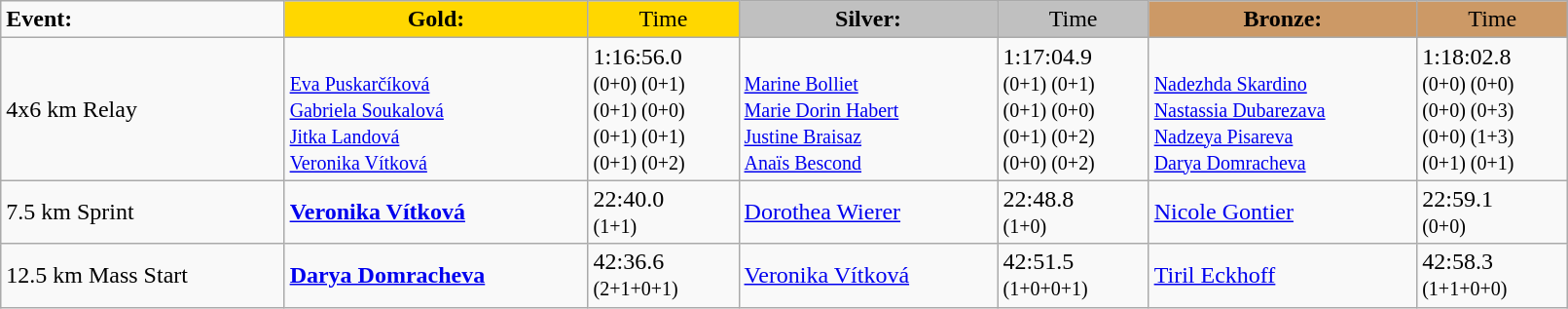<table class="wikitable" width=85%>
<tr>
<td><strong>Event:</strong></td>
<td style="text-align:center;background-color:gold;"><strong>Gold:</strong></td>
<td style="text-align:center;background-color:gold;">Time</td>
<td style="text-align:center;background-color:silver;"><strong>Silver:</strong></td>
<td style="text-align:center;background-color:silver;">Time</td>
<td style="text-align:center;background-color:#CC9966;"><strong>Bronze:</strong></td>
<td style="text-align:center;background-color:#CC9966;">Time</td>
</tr>
<tr>
<td>4x6 km Relay<br></td>
<td><strong></strong><br><small><a href='#'>Eva Puskarčíková</a><br><a href='#'>Gabriela Soukalová</a><br><a href='#'>Jitka Landová</a><br><a href='#'>Veronika Vítková</a></small></td>
<td>1:16:56.0<br><small>(0+0) (0+1)<br>(0+1) (0+0)<br>(0+1) (0+1)<br>(0+1) (0+2)</small></td>
<td><br><small><a href='#'>Marine Bolliet</a><br><a href='#'>Marie Dorin Habert</a><br><a href='#'>Justine Braisaz</a><br><a href='#'>Anaïs Bescond</a></small></td>
<td>1:17:04.9<br><small>(0+1) (0+1)<br>(0+1) (0+0)<br>(0+1) (0+2)<br>(0+0) (0+2)</small></td>
<td><br><small><a href='#'>Nadezhda Skardino</a><br><a href='#'>Nastassia Dubarezava</a><br><a href='#'>Nadzeya Pisareva</a><br><a href='#'>Darya Domracheva</a></small></td>
<td>1:18:02.8<br><small>(0+0) (0+0)<br>(0+0) (0+3)<br>(0+0) (1+3)<br>(0+1) (0+1)</small></td>
</tr>
<tr>
<td>7.5 km Sprint<br></td>
<td><strong><a href='#'>Veronika Vítková</a></strong><br><small></small></td>
<td>22:40.0<br><small>(1+1)</small></td>
<td><a href='#'>Dorothea Wierer</a><br><small></small></td>
<td>22:48.8<br><small>(1+0)</small></td>
<td><a href='#'>Nicole Gontier</a><br><small></small></td>
<td>22:59.1<br><small>(0+0)</small></td>
</tr>
<tr>
<td>12.5 km Mass Start<br></td>
<td><strong><a href='#'>Darya Domracheva</a></strong><br><small></small></td>
<td>42:36.6 <br><small> (2+1+0+1)</small></td>
<td><a href='#'>Veronika Vítková</a><br><small></small></td>
<td>42:51.5 <br><small> (1+0+0+1)</small></td>
<td><a href='#'>Tiril Eckhoff</a><br><small></small></td>
<td>42:58.3 <br><small> (1+1+0+0)</small></td>
</tr>
</table>
